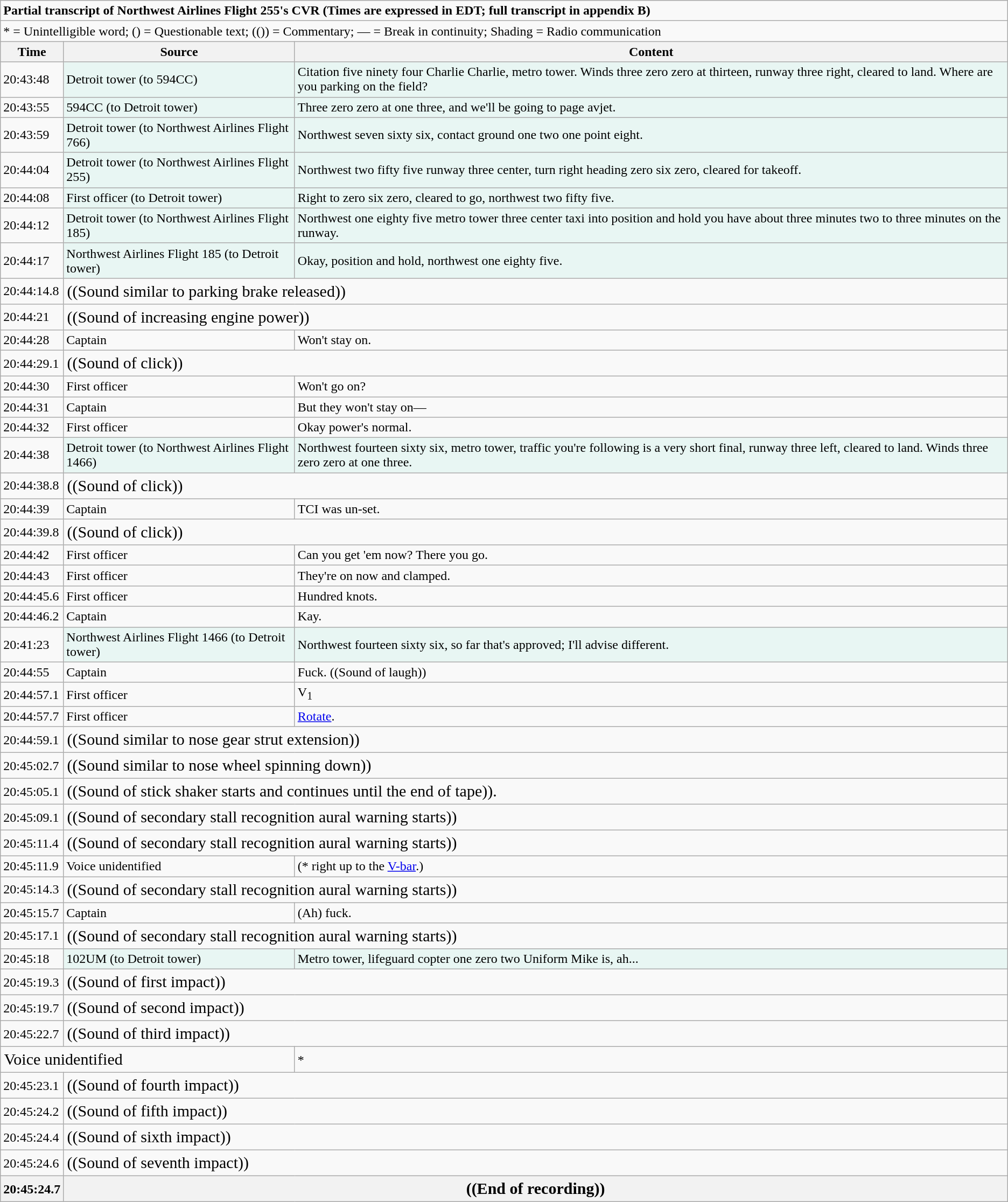<table class="wikitable mw-collapsible">
<tr>
<td colspan="3"><strong>Partial transcript of Northwest Airlines Flight 255's CVR (Times are expressed in EDT; full transcript in appendix B)</strong></td>
</tr>
<tr>
<td colspan="3">* = Unintelligible word; () = Questionable text; (()) = Commentary; — = Break in continuity; Shading = Radio communication</td>
</tr>
<tr>
<th>Time</th>
<th>Source</th>
<th>Content</th>
</tr>
<tr>
<td>20:43:48</td>
<td style="background:#E8F6F3;">Detroit tower (to 594CC)</td>
<td style="background:#E8F6F3;">Citation five ninety four Charlie Charlie, metro tower. Winds three zero zero at thirteen, runway three right, cleared to land. Where are you parking on the field?</td>
</tr>
<tr>
<td>20:43:55</td>
<td style="background:#E8F6F3;">594CC (to Detroit tower)</td>
<td style="background:#E8F6F3;">Three zero zero at one three, and we'll be going to page avjet.</td>
</tr>
<tr>
<td>20:43:59</td>
<td style="background:#E8F6F3;">Detroit tower (to Northwest Airlines Flight 766)</td>
<td style="background:#E8F6F3;">Northwest seven sixty six, contact ground one two one point eight.</td>
</tr>
<tr>
<td>20:44:04</td>
<td style="background:#E8F6F3;">Detroit tower (to Northwest Airlines Flight 255)</td>
<td style="background:#E8F6F3;">Northwest two fifty five runway three center, turn right heading zero six zero, cleared for takeoff.</td>
</tr>
<tr>
<td>20:44:08</td>
<td style="background:#E8F6F3;">First officer (to Detroit tower)</td>
<td style="background:#E8F6F3;">Right to zero six zero, cleared to go, northwest two fifty five.</td>
</tr>
<tr>
<td>20:44:12</td>
<td style="background:#E8F6F3;">Detroit tower (to Northwest Airlines Flight 185)</td>
<td style="background:#E8F6F3;">Northwest one eighty five metro tower three center taxi into position and hold you have about three minutes two to three minutes on the runway.</td>
</tr>
<tr>
<td>20:44:17</td>
<td style="background:#E8F6F3;">Northwest Airlines Flight 185 (to Detroit tower)</td>
<td style="background:#E8F6F3;">Okay, position and hold, northwest one eighty five.</td>
</tr>
<tr>
<td>20:44:14.8</td>
<td colspan="2" style="font-size: 1.25em;">((Sound similar to parking brake released))</td>
</tr>
<tr>
<td>20:44:21</td>
<td colspan="2" style="font-size: 1.25em;">((Sound of increasing engine power))</td>
</tr>
<tr>
<td>20:44:28</td>
<td>Captain</td>
<td>Won't stay on.</td>
</tr>
<tr>
<td>20:44:29.1</td>
<td colspan="2" style="font-size: 1.25em;">((Sound of click))</td>
</tr>
<tr>
<td>20:44:30</td>
<td>First officer</td>
<td>Won't go on?</td>
</tr>
<tr>
<td>20:44:31</td>
<td>Captain</td>
<td>But they won't stay on—</td>
</tr>
<tr>
<td>20:44:32</td>
<td>First officer</td>
<td>Okay power's normal.</td>
</tr>
<tr>
<td>20:44:38</td>
<td style="background:#E8F6F3;">Detroit tower (to Northwest Airlines Flight 1466)</td>
<td style="background:#E8F6F3;">Northwest fourteen sixty six, metro tower, traffic you're following is a very short final, runway three left, cleared to land. Winds three zero zero at one three.</td>
</tr>
<tr>
<td>20:44:38.8</td>
<td colspan="2" style="font-size: 1.25em;">((Sound of click))</td>
</tr>
<tr>
<td>20:44:39</td>
<td>Captain</td>
<td>TCI was un-set.</td>
</tr>
<tr>
<td>20:44:39.8</td>
<td colspan="2" style="font-size: 1.25em;">((Sound of click))</td>
</tr>
<tr>
<td>20:44:42</td>
<td>First officer</td>
<td>Can you get 'em now? There you go.</td>
</tr>
<tr>
<td>20:44:43</td>
<td>First officer</td>
<td>They're on now and clamped.</td>
</tr>
<tr>
<td>20:44:45.6</td>
<td>First officer</td>
<td>Hundred knots.</td>
</tr>
<tr>
<td>20:44:46.2</td>
<td>Captain</td>
<td>Kay.</td>
</tr>
<tr>
<td>20:41:23</td>
<td style="background:#E8F6F3;">Northwest Airlines Flight 1466 (to Detroit tower)</td>
<td style="background:#E8F6F3;">Northwest fourteen sixty six, so far that's approved; I'll advise different.</td>
</tr>
<tr>
<td>20:44:55</td>
<td>Captain</td>
<td>Fuck. ((Sound of laugh))</td>
</tr>
<tr>
<td>20:44:57.1</td>
<td>First officer</td>
<td>V<sub>1</sub></td>
</tr>
<tr>
<td>20:44:57.7</td>
<td>First officer</td>
<td><a href='#'>Rotate</a>.</td>
</tr>
<tr>
<td>20:44:59.1</td>
<td colspan="2" style="font-size: 1.25em;">((Sound similar to nose gear strut extension))</td>
</tr>
<tr>
<td>20:45:02.7</td>
<td colspan="2" style="font-size: 1.25em;">((Sound similar to nose wheel spinning down))</td>
</tr>
<tr>
<td>20:45:05.1</td>
<td colspan="2" style="font-size: 1.25em;">((Sound of stick shaker starts and continues until the end of tape)).</td>
</tr>
<tr>
<td>20:45:09.1</td>
<td colspan="2" style="font-size: 1.25em;">((Sound of secondary stall recognition aural warning starts))</td>
</tr>
<tr>
<td>20:45:11.4</td>
<td colspan="2" style="font-size: 1.25em;">((Sound of secondary stall recognition aural warning starts))</td>
</tr>
<tr>
<td>20:45:11.9</td>
<td>Voice unidentified</td>
<td>(* right up to the <a href='#'>V-bar</a>.)</td>
</tr>
<tr>
<td>20:45:14.3</td>
<td colspan="2" style="font-size: 1.25em;">((Sound of secondary stall recognition aural warning starts))</td>
</tr>
<tr>
<td>20:45:15.7</td>
<td>Captain</td>
<td>(Ah) fuck.</td>
</tr>
<tr>
<td>20:45:17.1</td>
<td colspan="2" style="font-size: 1.25em;">((Sound of secondary stall recognition aural warning starts))</td>
</tr>
<tr>
<td>20:45:18</td>
<td style="background:#E8F6F3;">102UM (to Detroit tower)</td>
<td style="background:#E8F6F3;">Metro tower, lifeguard copter one zero two Uniform Mike is, ah...</td>
</tr>
<tr>
<td>20:45:19.3</td>
<td colspan="2" style="font-size: 1.25em;">((Sound of first impact))</td>
</tr>
<tr>
<td>20:45:19.7</td>
<td colspan="2" style="font-size: 1.25em;">((Sound of second impact))</td>
</tr>
<tr>
<td>20:45:22.7</td>
<td colspan="2" style="font-size: 1.25em;">((Sound of third impact))</td>
</tr>
<tr>
<td colspan="2" style="font-size: 1.25em;">Voice unidentified</td>
<td>*</td>
</tr>
<tr>
<td>20:45:23.1</td>
<td colspan="2" style="font-size: 1.25em;">((Sound of fourth impact))</td>
</tr>
<tr>
<td>20:45:24.2</td>
<td colspan="2" style="font-size: 1.25em;">((Sound of fifth impact))</td>
</tr>
<tr>
<td>20:45:24.4</td>
<td colspan="2" style="font-size: 1.25em;">((Sound of sixth impact))</td>
</tr>
<tr>
<td>20:45:24.6</td>
<td colspan="2" style="font-size: 1.25em;">((Sound of seventh impact))</td>
</tr>
<tr>
<th>20:45:24.7</th>
<th colspan="2" style="font-size: 1.25em;">((End of recording))</th>
</tr>
</table>
